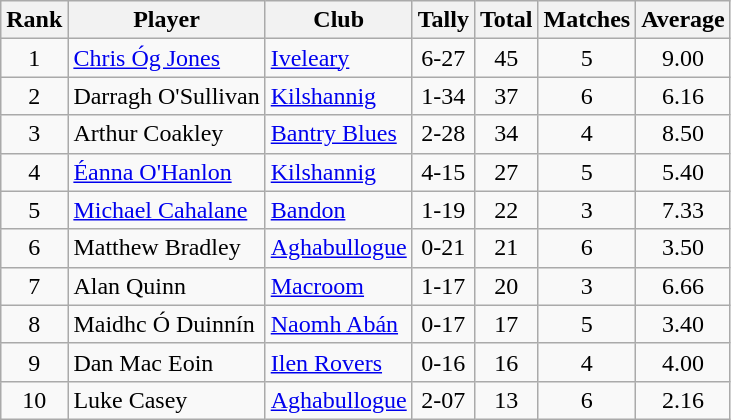<table class="wikitable">
<tr>
<th>Rank</th>
<th>Player</th>
<th>Club</th>
<th>Tally</th>
<th>Total</th>
<th>Matches</th>
<th>Average</th>
</tr>
<tr>
<td rowspan="1" style="text-align:center;">1</td>
<td><a href='#'>Chris Óg Jones</a></td>
<td><a href='#'>Iveleary</a></td>
<td align=center>6-27</td>
<td align=center>45</td>
<td align=center>5</td>
<td align=center>9.00</td>
</tr>
<tr>
<td rowspan="1" style="text-align:center;">2</td>
<td>Darragh O'Sullivan</td>
<td><a href='#'>Kilshannig</a></td>
<td align=center>1-34</td>
<td align=center>37</td>
<td align=center>6</td>
<td align=center>6.16</td>
</tr>
<tr>
<td rowspan="1" style="text-align:center;">3</td>
<td>Arthur Coakley</td>
<td><a href='#'>Bantry Blues</a></td>
<td align=center>2-28</td>
<td align=center>34</td>
<td align=center>4</td>
<td align=center>8.50</td>
</tr>
<tr>
<td rowspan="1" style="text-align:center;">4</td>
<td><a href='#'>Éanna O'Hanlon</a></td>
<td><a href='#'>Kilshannig</a></td>
<td align=center>4-15</td>
<td align=center>27</td>
<td align=center>5</td>
<td align=center>5.40</td>
</tr>
<tr>
<td rowspan="1" style="text-align:center;">5</td>
<td><a href='#'>Michael Cahalane</a></td>
<td><a href='#'>Bandon</a></td>
<td align=center>1-19</td>
<td align=center>22</td>
<td align=center>3</td>
<td align=center>7.33</td>
</tr>
<tr>
<td rowspan="1" style="text-align:center;">6</td>
<td>Matthew Bradley</td>
<td><a href='#'>Aghabullogue</a></td>
<td align=center>0-21</td>
<td align=center>21</td>
<td align=center>6</td>
<td align=center>3.50</td>
</tr>
<tr>
<td rowspan="1" style="text-align:center;">7</td>
<td>Alan Quinn</td>
<td><a href='#'>Macroom</a></td>
<td align=center>1-17</td>
<td align=center>20</td>
<td align=center>3</td>
<td align=center>6.66</td>
</tr>
<tr>
<td rowspan="1" style="text-align:center;">8</td>
<td>Maidhc Ó Duinnín</td>
<td><a href='#'>Naomh Abán</a></td>
<td align=center>0-17</td>
<td align=center>17</td>
<td align=center>5</td>
<td align=center>3.40</td>
</tr>
<tr>
<td rowspan="1" style="text-align:center;">9</td>
<td>Dan Mac Eoin</td>
<td><a href='#'>Ilen Rovers</a></td>
<td align=center>0-16</td>
<td align=center>16</td>
<td align=center>4</td>
<td align=center>4.00</td>
</tr>
<tr>
<td rowspan="1" style="text-align:center;">10</td>
<td>Luke Casey</td>
<td><a href='#'>Aghabullogue</a></td>
<td align=center>2-07</td>
<td align=center>13</td>
<td align=center>6</td>
<td align=center>2.16</td>
</tr>
</table>
